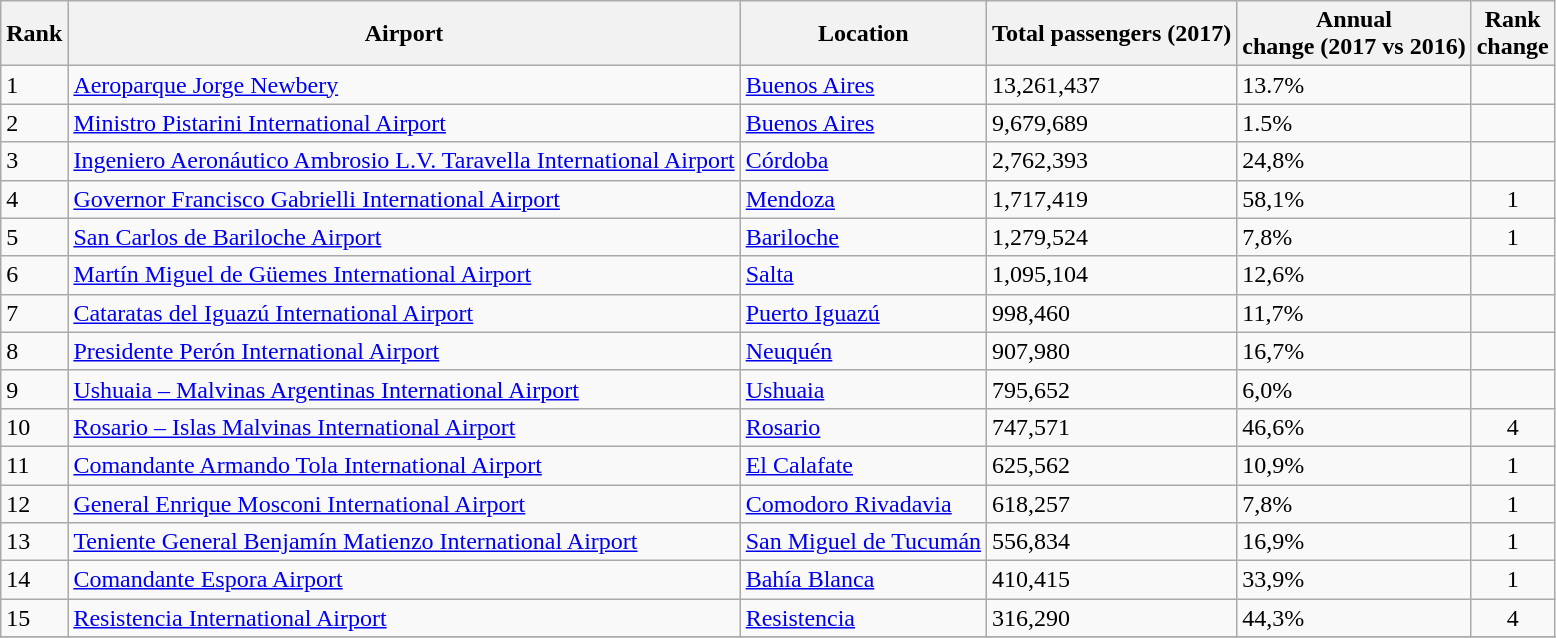<table class="wikitable sortable">
<tr>
<th>Rank</th>
<th>Airport</th>
<th>Location</th>
<th>Total passengers (2017)</th>
<th>Annual<br>change (2017 vs 2016)</th>
<th>Rank<br>change</th>
</tr>
<tr>
<td>1</td>
<td><a href='#'>Aeroparque Jorge Newbery</a></td>
<td><a href='#'>Buenos Aires</a></td>
<td>13,261,437</td>
<td>13.7%</td>
<td style="text-align:center;"></td>
</tr>
<tr>
<td>2</td>
<td><a href='#'>Ministro Pistarini International Airport</a></td>
<td><a href='#'>Buenos Aires</a></td>
<td>9,679,689</td>
<td>1.5%</td>
<td style="text-align:center;"></td>
</tr>
<tr>
<td>3</td>
<td><a href='#'>Ingeniero Aeronáutico Ambrosio L.V. Taravella International Airport</a></td>
<td><a href='#'>Córdoba</a></td>
<td>2,762,393</td>
<td>24,8%</td>
<td style="text-align:center;"></td>
</tr>
<tr>
<td>4</td>
<td><a href='#'>Governor Francisco Gabrielli International Airport</a></td>
<td><a href='#'>Mendoza</a></td>
<td>1,717,419</td>
<td>58,1%</td>
<td style="text-align:center;">1</td>
</tr>
<tr>
<td>5</td>
<td><a href='#'>San Carlos de Bariloche Airport</a></td>
<td><a href='#'>Bariloche</a></td>
<td>1,279,524</td>
<td>7,8%</td>
<td style="text-align:center;">1</td>
</tr>
<tr>
<td>6</td>
<td><a href='#'>Martín Miguel de Güemes International Airport</a></td>
<td><a href='#'>Salta</a></td>
<td>1,095,104</td>
<td>12,6%</td>
<td style="text-align:center;"></td>
</tr>
<tr>
<td>7</td>
<td><a href='#'>Cataratas del Iguazú International Airport</a></td>
<td><a href='#'>Puerto Iguazú</a></td>
<td>998,460</td>
<td>11,7%</td>
<td style="text-align:center;"></td>
</tr>
<tr>
<td>8</td>
<td><a href='#'>Presidente Perón International Airport</a></td>
<td><a href='#'>Neuquén</a></td>
<td>907,980</td>
<td>16,7%</td>
<td style="text-align:center;"></td>
</tr>
<tr>
<td>9</td>
<td><a href='#'>Ushuaia – Malvinas Argentinas International Airport</a></td>
<td><a href='#'>Ushuaia</a></td>
<td>795,652</td>
<td>6,0%</td>
<td style="text-align:center;"></td>
</tr>
<tr>
<td>10</td>
<td><a href='#'>Rosario – Islas Malvinas International Airport</a></td>
<td><a href='#'>Rosario</a></td>
<td>747,571</td>
<td>46,6%</td>
<td style="text-align:center;">4</td>
</tr>
<tr>
<td>11</td>
<td><a href='#'>Comandante Armando Tola International Airport</a></td>
<td><a href='#'>El Calafate</a></td>
<td>625,562</td>
<td>10,9%</td>
<td style="text-align:center;"> 1</td>
</tr>
<tr>
<td>12</td>
<td><a href='#'>General Enrique Mosconi International Airport</a></td>
<td><a href='#'>Comodoro Rivadavia</a></td>
<td>618,257</td>
<td>7,8%</td>
<td style="text-align:center;">1</td>
</tr>
<tr>
<td>13</td>
<td><a href='#'>Teniente General Benjamín Matienzo International Airport</a></td>
<td><a href='#'>San Miguel de Tucumán</a></td>
<td>556,834</td>
<td>16,9%</td>
<td style="text-align:center;">1</td>
</tr>
<tr>
<td>14</td>
<td><a href='#'>Comandante Espora Airport</a></td>
<td><a href='#'>Bahía Blanca</a></td>
<td>410,415</td>
<td>33,9%</td>
<td style="text-align:center;"> 1</td>
</tr>
<tr>
<td>15</td>
<td><a href='#'>Resistencia International Airport</a></td>
<td><a href='#'>Resistencia</a></td>
<td>316,290</td>
<td>44,3%</td>
<td style="text-align:center;"> 4</td>
</tr>
<tr>
</tr>
</table>
